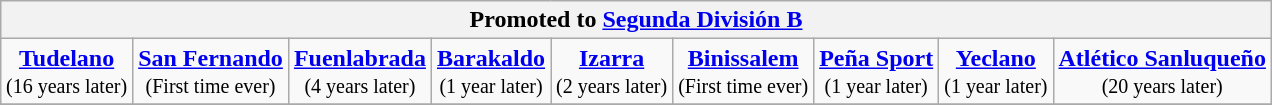<table class="wikitable" style="text-align: center; margin: 0 auto;">
<tr>
<th colspan="9">Promoted to <a href='#'>Segunda División B</a></th>
</tr>
<tr>
<td><strong><a href='#'>Tudelano</a></strong><br><small>(16 years later)</small></td>
<td><strong><a href='#'>San Fernando</a></strong><br><small>(First time ever)</small></td>
<td><strong><a href='#'>Fuenlabrada</a></strong><br><small>(4 years later)</small></td>
<td><strong><a href='#'>Barakaldo</a></strong><br><small>(1 year later)</small></td>
<td><strong><a href='#'>Izarra</a></strong><br><small>(2 years later)</small></td>
<td><strong><a href='#'>Binissalem</a></strong><br><small>(First time ever)</small></td>
<td><strong><a href='#'>Peña Sport</a></strong><br><small>(1 year later)</small></td>
<td><strong><a href='#'>Yeclano</a></strong><br><small>(1 year later)</small></td>
<td><strong><a href='#'>Atlético Sanluqueño</a></strong><br><small>(20 years later)</small></td>
</tr>
<tr>
</tr>
</table>
